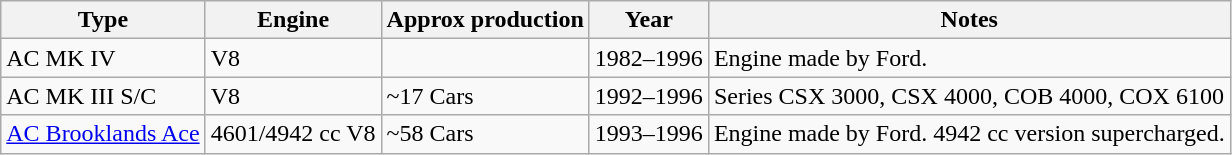<table class=wikitable>
<tr>
<th>Type</th>
<th>Engine</th>
<th>Approx production</th>
<th>Year</th>
<th>Notes</th>
</tr>
<tr>
<td>AC MK IV</td>
<td>V8</td>
<td></td>
<td>1982–1996</td>
<td>Engine made by Ford.</td>
</tr>
<tr>
<td>AC MK III S/C</td>
<td>V8</td>
<td>~17 Cars</td>
<td>1992–1996</td>
<td>Series CSX 3000, CSX 4000, COB 4000, COX 6100</td>
</tr>
<tr>
<td><a href='#'>AC Brooklands Ace</a></td>
<td>4601/4942 cc V8</td>
<td>~58 Cars</td>
<td>1993–1996</td>
<td>Engine made by Ford. 4942 cc version supercharged.</td>
</tr>
</table>
